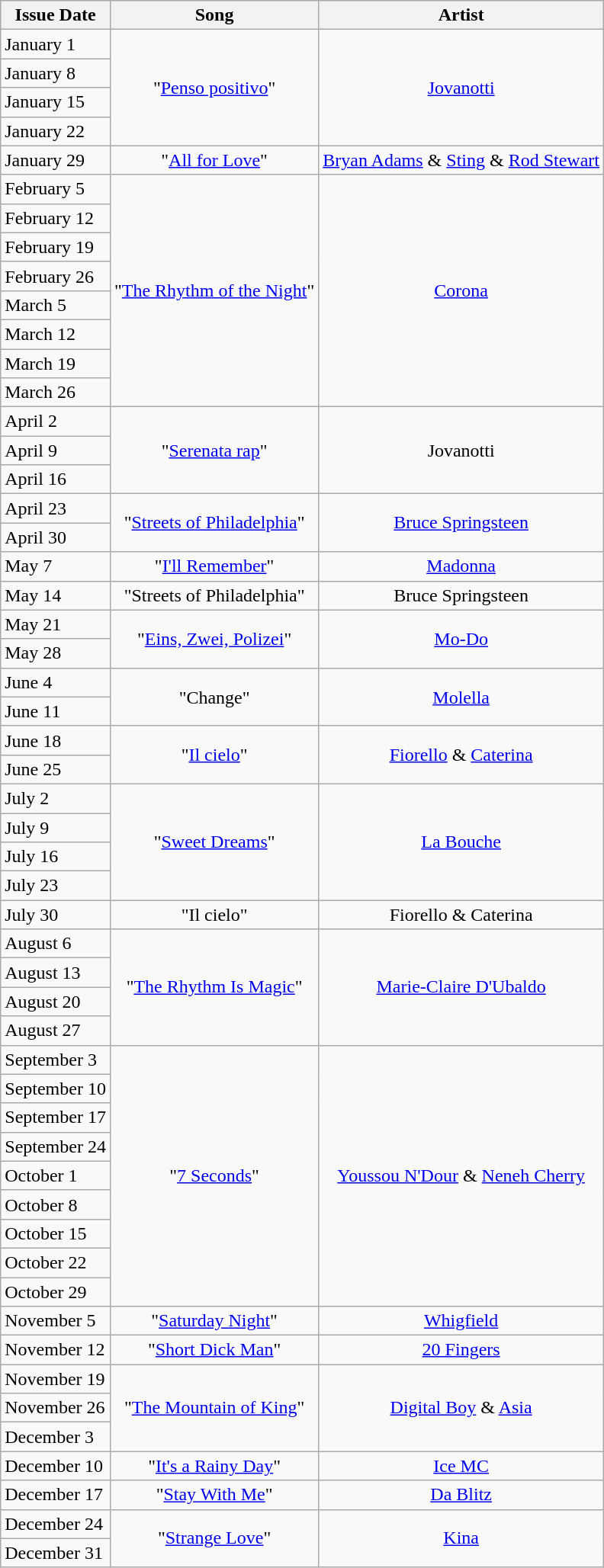<table class="wikitable">
<tr>
<th>Issue Date</th>
<th>Song</th>
<th>Artist</th>
</tr>
<tr>
<td>January 1</td>
<td align="center" rowspan="4">"<a href='#'>Penso positivo</a>"</td>
<td align="center" rowspan="4"><a href='#'>Jovanotti</a></td>
</tr>
<tr>
<td>January 8</td>
</tr>
<tr>
<td>January 15</td>
</tr>
<tr>
<td>January 22</td>
</tr>
<tr>
<td>January 29</td>
<td align="center" rowspan="1">"<a href='#'>All for Love</a>"</td>
<td align="center" rowspan="1"><a href='#'>Bryan Adams</a> & <a href='#'>Sting</a> & <a href='#'>Rod Stewart</a></td>
</tr>
<tr>
<td>February 5</td>
<td align="center" rowspan="8">"<a href='#'>The Rhythm of the Night</a>"</td>
<td align="center" rowspan="8"><a href='#'>Corona</a></td>
</tr>
<tr>
<td>February 12</td>
</tr>
<tr>
<td>February 19</td>
</tr>
<tr>
<td>February 26</td>
</tr>
<tr>
<td>March 5</td>
</tr>
<tr>
<td>March 12</td>
</tr>
<tr>
<td>March 19</td>
</tr>
<tr>
<td>March 26</td>
</tr>
<tr>
<td>April 2</td>
<td align="center" rowspan="3">"<a href='#'>Serenata rap</a>"</td>
<td align="center" rowspan="3">Jovanotti</td>
</tr>
<tr>
<td>April 9</td>
</tr>
<tr>
<td>April 16</td>
</tr>
<tr>
<td>April 23</td>
<td align="center" rowspan="2">"<a href='#'>Streets of Philadelphia</a>"</td>
<td align="center" rowspan="2"><a href='#'>Bruce Springsteen</a></td>
</tr>
<tr>
<td>April 30</td>
</tr>
<tr>
<td>May 7</td>
<td align="center" rowspan="1">"<a href='#'>I'll Remember</a>"</td>
<td align="center" rowspan="1"><a href='#'>Madonna</a></td>
</tr>
<tr>
<td>May 14</td>
<td align="center" rowspan="1">"Streets of Philadelphia"</td>
<td align="center" rowspan="1">Bruce Springsteen</td>
</tr>
<tr>
<td>May 21</td>
<td align="center" rowspan="2">"<a href='#'>Eins, Zwei, Polizei</a>"</td>
<td align="center" rowspan="2"><a href='#'>Mo-Do</a></td>
</tr>
<tr>
<td>May 28</td>
</tr>
<tr>
<td>June 4</td>
<td align="center" rowspan="2">"Change"</td>
<td align="center" rowspan="2"><a href='#'>Molella</a></td>
</tr>
<tr>
<td>June 11</td>
</tr>
<tr>
<td>June 18</td>
<td align="center" rowspan="2">"<a href='#'>Il cielo</a>"</td>
<td align="center" rowspan="2"><a href='#'>Fiorello</a> & <a href='#'>Caterina</a></td>
</tr>
<tr>
<td>June 25</td>
</tr>
<tr>
<td>July 2</td>
<td align="center" rowspan="4">"<a href='#'>Sweet Dreams</a>"</td>
<td align="center" rowspan="4"><a href='#'>La Bouche</a></td>
</tr>
<tr>
<td>July 9</td>
</tr>
<tr>
<td>July 16</td>
</tr>
<tr>
<td>July 23</td>
</tr>
<tr>
<td>July 30</td>
<td align="center" rowspan="1">"Il cielo"</td>
<td align="center" rowspan="1">Fiorello & Caterina</td>
</tr>
<tr>
<td>August 6</td>
<td align="center" rowspan="4">"<a href='#'>The Rhythm Is Magic</a>"</td>
<td align="center" rowspan="4"><a href='#'>Marie-Claire D'Ubaldo</a></td>
</tr>
<tr>
<td>August 13</td>
</tr>
<tr>
<td>August 20</td>
</tr>
<tr>
<td>August 27</td>
</tr>
<tr>
<td>September 3</td>
<td align="center" rowspan="9">"<a href='#'>7 Seconds</a>"</td>
<td align="center" rowspan="9"><a href='#'>Youssou N'Dour</a> & <a href='#'>Neneh Cherry</a></td>
</tr>
<tr>
<td>September 10</td>
</tr>
<tr>
<td>September 17</td>
</tr>
<tr>
<td>September 24</td>
</tr>
<tr>
<td>October 1</td>
</tr>
<tr>
<td>October 8</td>
</tr>
<tr>
<td>October 15</td>
</tr>
<tr>
<td>October 22</td>
</tr>
<tr>
<td>October 29</td>
</tr>
<tr>
<td>November 5</td>
<td align="center" rowspan="1">"<a href='#'>Saturday Night</a>"</td>
<td align="center" rowspan="1"><a href='#'>Whigfield</a></td>
</tr>
<tr>
<td>November 12</td>
<td align="center" rowspan="1">"<a href='#'>Short Dick Man</a>"</td>
<td align="center" rowspan="1"><a href='#'>20 Fingers</a></td>
</tr>
<tr>
<td>November 19</td>
<td align="center" rowspan="3">"<a href='#'>The Mountain of King</a>"</td>
<td align="center" rowspan="3"><a href='#'>Digital Boy</a> & <a href='#'>Asia</a></td>
</tr>
<tr>
<td>November 26</td>
</tr>
<tr>
<td>December 3</td>
</tr>
<tr>
<td>December 10</td>
<td align="center" rowspan="1">"<a href='#'>It's a Rainy Day</a>"</td>
<td align="center" rowspan="1"><a href='#'>Ice MC</a></td>
</tr>
<tr>
<td>December 17</td>
<td align="center" rowspan="1">"<a href='#'>Stay With Me</a>"</td>
<td align="center" rowspan="1"><a href='#'>Da Blitz</a></td>
</tr>
<tr>
<td>December 24</td>
<td align="center" rowspan="2">"<a href='#'>Strange Love</a>"</td>
<td align="center" rowspan="2"><a href='#'>Kina</a></td>
</tr>
<tr>
<td>December 31</td>
</tr>
</table>
